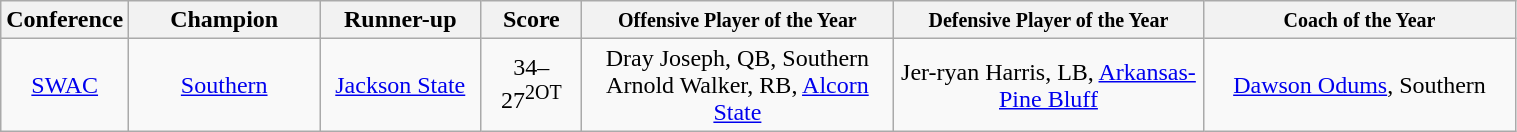<table class="wikitable" style="text-align:center;">
<tr>
<th style="width:50px">Conference</th>
<th style="width:120px">Champion</th>
<th style="width:100px">Runner-up</th>
<th style="width:60px;">Score</th>
<th style="width:200px"><small>Offensive Player of the Year</small></th>
<th style="width:200px"><small>Defensive Player of the Year</small></th>
<th style="width:200px"><small>Coach of the Year</small></th>
</tr>
<tr>
<td><a href='#'>SWAC</a></td>
<td><a href='#'>Southern</a></td>
<td><a href='#'>Jackson State</a></td>
<td>34–27<sup>2OT</sup></td>
<td>Dray Joseph, QB, Southern<br>Arnold Walker, RB, <a href='#'>Alcorn State</a></td>
<td>Jer-ryan Harris, LB, <a href='#'>Arkansas-Pine Bluff</a></td>
<td><a href='#'>Dawson Odums</a>, Southern</td>
</tr>
</table>
